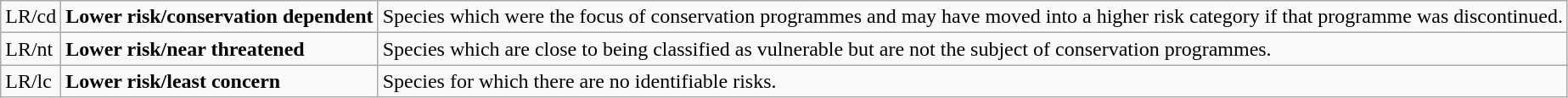<table class="wikitable" style="text-align:left">
<tr>
<td>LR/cd</td>
<td><strong>Lower risk/conservation dependent</strong></td>
<td>Species which were the focus of conservation programmes and may have moved into a higher risk category if that programme was discontinued.</td>
</tr>
<tr>
<td>LR/nt</td>
<td><strong>Lower risk/near threatened</strong></td>
<td>Species which are close to being classified as vulnerable but are not the subject of conservation programmes.</td>
</tr>
<tr>
<td>LR/lc</td>
<td><strong>Lower risk/least concern</strong></td>
<td>Species for which there are no identifiable risks.</td>
</tr>
</table>
